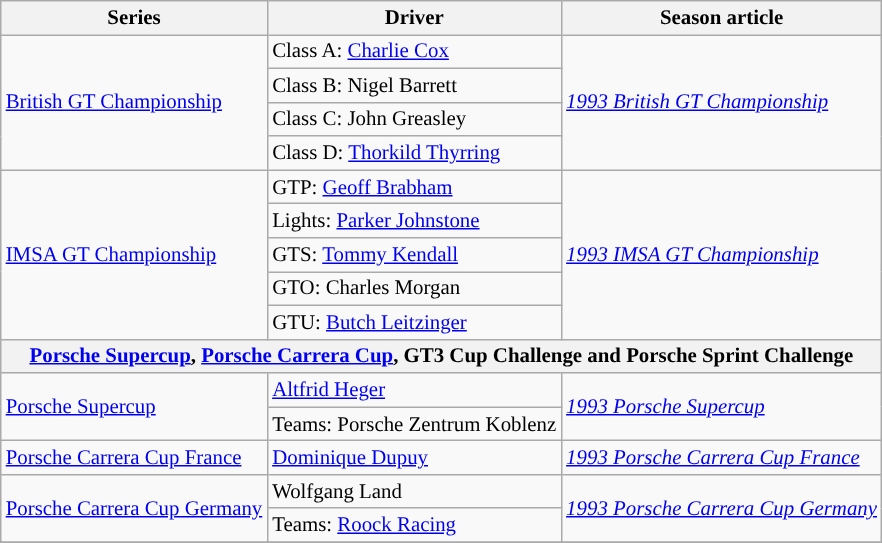<table class="wikitable" style="font-size:87%;">
<tr>
<th>Series</th>
<th>Driver</th>
<th>Season article</th>
</tr>
<tr>
<td rowspan=4><a href='#'>British GT Championship</a></td>
<td>Class A:  <a href='#'>Charlie Cox</a></td>
<td rowspan=4><em><a href='#'>1993 British GT Championship</a></em></td>
</tr>
<tr>
<td>Class B:  Nigel Barrett</td>
</tr>
<tr>
<td>Class C:  John Greasley</td>
</tr>
<tr>
<td>Class D:  <a href='#'>Thorkild Thyrring</a></td>
</tr>
<tr>
<td rowspan=5><a href='#'>IMSA GT Championship</a></td>
<td>GTP:  <a href='#'>Geoff Brabham</a></td>
<td rowspan=5><em><a href='#'>1993 IMSA GT Championship</a></em></td>
</tr>
<tr>
<td>Lights:  <a href='#'>Parker Johnstone</a></td>
</tr>
<tr>
<td>GTS:  <a href='#'>Tommy Kendall</a></td>
</tr>
<tr>
<td>GTO:  Charles Morgan</td>
</tr>
<tr>
<td>GTU:  <a href='#'>Butch Leitzinger</a></td>
</tr>
<tr>
<th colspan="3"><a href='#'>Porsche Supercup</a>, <a href='#'>Porsche Carrera Cup</a>, GT3 Cup Challenge and Porsche Sprint Challenge</th>
</tr>
<tr>
<td rowspan=2><a href='#'>Porsche Supercup</a></td>
<td> <a href='#'>Altfrid Heger</a></td>
<td rowspan=2><em><a href='#'>1993 Porsche Supercup</a></em></td>
</tr>
<tr>
<td>Teams:  Porsche Zentrum Koblenz</td>
</tr>
<tr>
<td><a href='#'>Porsche Carrera Cup France</a></td>
<td> <a href='#'>Dominique Dupuy</a></td>
<td><em><a href='#'>1993 Porsche Carrera Cup France</a></em></td>
</tr>
<tr>
<td rowspan=2><a href='#'>Porsche Carrera Cup Germany</a></td>
<td> Wolfgang Land</td>
<td rowspan=2><em><a href='#'>1993 Porsche Carrera Cup Germany</a></em></td>
</tr>
<tr>
<td>Teams:  <a href='#'>Roock Racing</a></td>
</tr>
<tr>
</tr>
</table>
